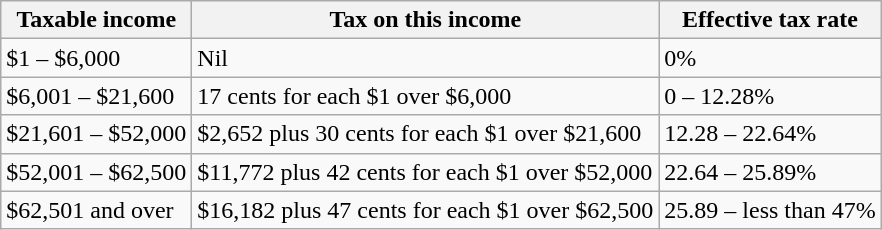<table class="wikitable">
<tr>
<th>Taxable income</th>
<th>Tax on this income</th>
<th>Effective tax rate</th>
</tr>
<tr>
<td>$1 – $6,000</td>
<td>Nil</td>
<td>0%</td>
</tr>
<tr>
<td>$6,001 – $21,600</td>
<td>17 cents for each $1 over $6,000</td>
<td>0 – 12.28%</td>
</tr>
<tr>
<td>$21,601 – $52,000</td>
<td>$2,652 plus 30 cents for each $1 over $21,600</td>
<td>12.28 – 22.64%</td>
</tr>
<tr>
<td>$52,001 – $62,500</td>
<td>$11,772 plus 42 cents for each $1 over $52,000</td>
<td>22.64 – 25.89%</td>
</tr>
<tr>
<td>$62,501 and over</td>
<td>$16,182 plus 47 cents for each $1 over $62,500</td>
<td>25.89 – less than 47%</td>
</tr>
</table>
